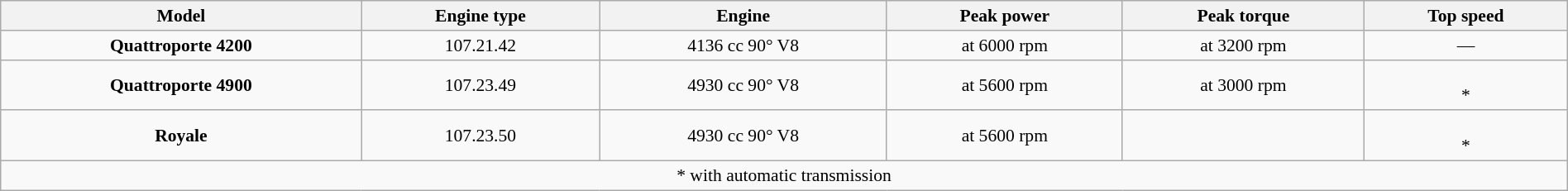<table class="wikitable"  style="width:100%; text-align:center; font-size:90%;">
<tr>
<th>Model</th>
<th>Engine type</th>
<th>Engine</th>
<th>Peak power</th>
<th>Peak torque</th>
<th>Top speed</th>
</tr>
<tr>
<td><strong>Quattroporte 4200</strong></td>
<td>107.21.42</td>
<td>4136 cc 90° V8</td>
<td> at 6000 rpm</td>
<td> at 3200 rpm</td>
<td>—</td>
</tr>
<tr>
<td><strong>Quattroporte 4900</strong></td>
<td>107.23.49</td>
<td>4930 cc 90° V8</td>
<td> at 5600 rpm</td>
<td> at 3000 rpm</td>
<td><br>*</td>
</tr>
<tr>
<td><strong>Royale</strong></td>
<td>107.23.50</td>
<td>4930 cc 90° V8</td>
<td> at 5600 rpm</td>
<td></td>
<td><br>*</td>
</tr>
<tr>
<td colspan=6>* with automatic transmission</td>
</tr>
</table>
